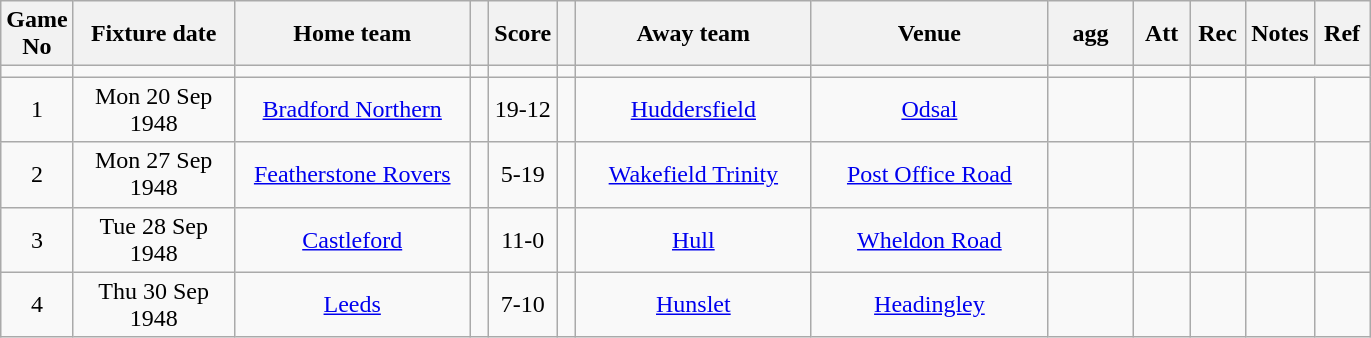<table class="wikitable" style="text-align:center;">
<tr>
<th width=20 abbr="No">Game No</th>
<th width=100 abbr="Date">Fixture date</th>
<th width=150 abbr="Home team">Home team</th>
<th width=5 abbr="space"></th>
<th width=20 abbr="Score">Score</th>
<th width=5 abbr="space"></th>
<th width=150 abbr="Away team">Away team</th>
<th width=150 abbr="Venue">Venue</th>
<th width=50 abbr="agg">agg</th>
<th width=30 abbr="Att">Att</th>
<th width=30 abbr="Rec">Rec</th>
<th width=20 abbr="Notes">Notes</th>
<th width=30 abbr="Ref">Ref</th>
</tr>
<tr>
<td></td>
<td></td>
<td></td>
<td></td>
<td></td>
<td></td>
<td></td>
<td></td>
<td></td>
<td></td>
<td></td>
</tr>
<tr>
<td>1</td>
<td>Mon 20 Sep 1948</td>
<td><a href='#'>Bradford Northern</a></td>
<td></td>
<td>19-12</td>
<td></td>
<td><a href='#'>Huddersfield</a></td>
<td><a href='#'>Odsal</a></td>
<td></td>
<td></td>
<td></td>
<td></td>
<td></td>
</tr>
<tr>
<td>2</td>
<td>Mon 27 Sep 1948</td>
<td><a href='#'>Featherstone Rovers</a></td>
<td></td>
<td>5-19</td>
<td></td>
<td><a href='#'>Wakefield Trinity</a></td>
<td><a href='#'>Post Office Road</a></td>
<td></td>
<td></td>
<td></td>
<td></td>
<td></td>
</tr>
<tr>
<td>3</td>
<td>Tue 28 Sep 1948</td>
<td><a href='#'>Castleford</a></td>
<td></td>
<td>11-0</td>
<td></td>
<td><a href='#'>Hull</a></td>
<td><a href='#'>Wheldon Road</a></td>
<td></td>
<td></td>
<td></td>
<td></td>
<td></td>
</tr>
<tr>
<td>4</td>
<td>Thu 30 Sep 1948</td>
<td><a href='#'>Leeds</a></td>
<td></td>
<td>7-10</td>
<td></td>
<td><a href='#'>Hunslet</a></td>
<td><a href='#'>Headingley</a></td>
<td></td>
<td></td>
<td></td>
<td></td>
<td></td>
</tr>
</table>
